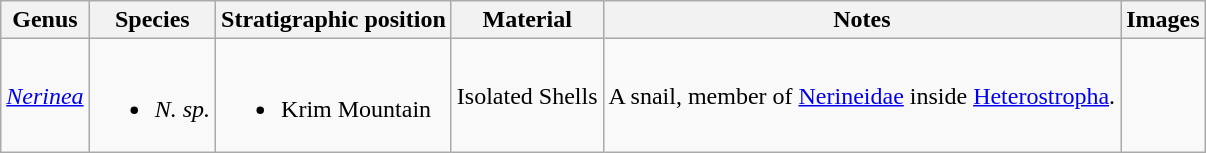<table class="wikitable">
<tr>
<th>Genus</th>
<th>Species</th>
<th>Stratigraphic position</th>
<th>Material</th>
<th>Notes</th>
<th>Images</th>
</tr>
<tr>
<td><em><a href='#'>Nerinea</a></em></td>
<td><br><ul><li><em>N. sp.</em></li></ul></td>
<td><br><ul><li>Krim Mountain</li></ul></td>
<td>Isolated Shells</td>
<td>A snail, member of <a href='#'>Nerineidae</a> inside <a href='#'>Heterostropha</a>.</td>
<td></td>
</tr>
</table>
